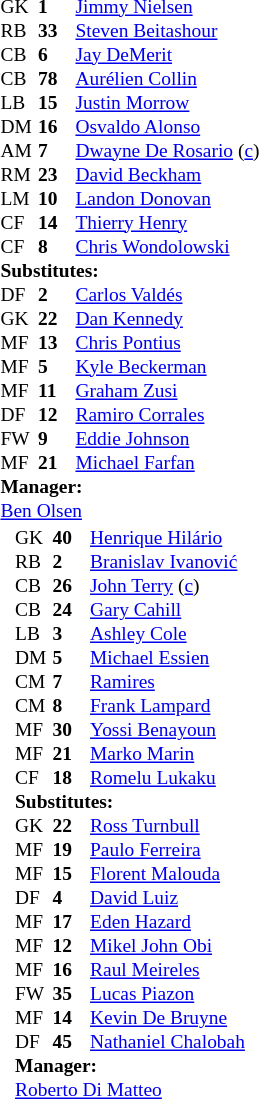<table width=92% style="font-size:90%; margin:0.2em auto;" cellspacing="0" cellpadding="0">
<tr>
<td><br><table style="font-size:90%; margin:0.2em auto;" cellspacing="0" cellpadding="0">
<tr>
<th width="25"></th>
<th width="25"></th>
</tr>
<tr>
<td>GK</td>
<td><strong>1</strong></td>
<td> <a href='#'>Jimmy Nielsen</a></td>
<td></td>
<td></td>
</tr>
<tr>
<td>RB</td>
<td><strong>33</strong></td>
<td> <a href='#'>Steven Beitashour</a></td>
<td></td>
<td></td>
</tr>
<tr>
<td>CB</td>
<td><strong>6</strong></td>
<td> <a href='#'>Jay DeMerit</a></td>
<td></td>
<td></td>
</tr>
<tr>
<td>CB</td>
<td><strong>78</strong></td>
<td> <a href='#'>Aurélien Collin</a></td>
<td></td>
<td></td>
</tr>
<tr>
<td>LB</td>
<td><strong>15</strong></td>
<td> <a href='#'>Justin Morrow</a></td>
<td></td>
<td></td>
</tr>
<tr>
<td>DM</td>
<td><strong>16</strong></td>
<td> <a href='#'>Osvaldo Alonso</a></td>
<td></td>
<td></td>
</tr>
<tr>
<td>AM</td>
<td><strong>7</strong></td>
<td> <a href='#'>Dwayne De Rosario</a> (<a href='#'>c</a>)</td>
<td></td>
<td></td>
</tr>
<tr>
<td>RM</td>
<td><strong>23</strong></td>
<td> <a href='#'>David Beckham</a></td>
<td></td>
<td></td>
</tr>
<tr>
<td>LM</td>
<td><strong>10</strong></td>
<td> <a href='#'>Landon Donovan</a></td>
<td></td>
<td></td>
</tr>
<tr>
<td>CF</td>
<td><strong>14</strong></td>
<td> <a href='#'>Thierry Henry</a></td>
<td></td>
<td></td>
</tr>
<tr>
<td>CF</td>
<td><strong>8</strong></td>
<td> <a href='#'>Chris Wondolowski</a></td>
<td></td>
<td> </td>
</tr>
<tr>
<td colspan=3><strong>Substitutes:</strong></td>
</tr>
<tr>
<td>DF</td>
<td><strong>2</strong></td>
<td> <a href='#'>Carlos Valdés</a></td>
<td></td>
<td></td>
</tr>
<tr>
<td>GK</td>
<td><strong>22</strong></td>
<td> <a href='#'>Dan Kennedy</a></td>
<td></td>
<td></td>
</tr>
<tr>
<td>MF</td>
<td><strong>13</strong></td>
<td> <a href='#'>Chris Pontius</a></td>
<td></td>
<td> </td>
</tr>
<tr>
<td>MF</td>
<td><strong>5</strong></td>
<td> <a href='#'>Kyle Beckerman</a></td>
<td></td>
<td></td>
</tr>
<tr>
<td>MF</td>
<td><strong>11</strong></td>
<td> <a href='#'>Graham Zusi</a></td>
<td></td>
<td></td>
</tr>
<tr>
<td>DF</td>
<td><strong>12</strong></td>
<td> <a href='#'>Ramiro Corrales</a></td>
<td></td>
<td></td>
</tr>
<tr>
<td>FW</td>
<td><strong>9</strong></td>
<td> <a href='#'>Eddie Johnson</a></td>
<td></td>
<td> </td>
</tr>
<tr>
<td>MF</td>
<td><strong>21</strong></td>
<td> <a href='#'>Michael Farfan</a></td>
<td></td>
<td></td>
</tr>
<tr>
<td colspan=3><strong>Manager:</strong></td>
</tr>
<tr>
<td colspan=4> <a href='#'>Ben Olsen</a></td>
</tr>
</table>
<table cellspacing="0" cellpadding="0" style="font-size:90%; margin:0.2em auto;">
<tr>
<th width="25"></th>
<th width="25"></th>
</tr>
<tr>
<td>GK</td>
<td><strong>40</strong></td>
<td> <a href='#'>Henrique Hilário</a></td>
<td></td>
<td></td>
</tr>
<tr>
<td>RB</td>
<td><strong>2</strong></td>
<td> <a href='#'>Branislav Ivanović</a></td>
<td></td>
<td></td>
</tr>
<tr>
<td>CB</td>
<td><strong>26</strong></td>
<td> <a href='#'>John Terry</a> (<a href='#'>c</a>)</td>
<td></td>
<td> </td>
</tr>
<tr>
<td>CB</td>
<td><strong>24</strong></td>
<td> <a href='#'>Gary Cahill</a></td>
<td></td>
<td></td>
</tr>
<tr>
<td>LB</td>
<td><strong>3</strong></td>
<td> <a href='#'>Ashley Cole</a></td>
<td></td>
<td></td>
</tr>
<tr>
<td>DM</td>
<td><strong>5</strong></td>
<td> <a href='#'>Michael Essien</a></td>
<td></td>
<td></td>
</tr>
<tr>
<td>CM</td>
<td><strong>7</strong></td>
<td> <a href='#'>Ramires</a></td>
<td></td>
<td></td>
</tr>
<tr>
<td>CM</td>
<td><strong>8</strong></td>
<td> <a href='#'>Frank Lampard</a></td>
<td></td>
<td> </td>
</tr>
<tr>
<td>MF</td>
<td><strong>30</strong></td>
<td> <a href='#'>Yossi Benayoun</a></td>
<td></td>
<td></td>
</tr>
<tr>
<td>MF</td>
<td><strong>21</strong></td>
<td> <a href='#'>Marko Marin</a></td>
<td></td>
<td></td>
</tr>
<tr>
<td>CF</td>
<td><strong>18</strong></td>
<td> <a href='#'>Romelu Lukaku</a></td>
<td></td>
<td></td>
</tr>
<tr>
<td colspan=3><strong>Substitutes:</strong></td>
</tr>
<tr>
<td>GK</td>
<td><strong>22</strong></td>
<td> <a href='#'>Ross Turnbull</a></td>
<td></td>
<td></td>
</tr>
<tr>
<td>MF</td>
<td><strong>19</strong></td>
<td> <a href='#'>Paulo Ferreira</a></td>
<td></td>
<td></td>
</tr>
<tr>
<td>MF</td>
<td><strong>15</strong></td>
<td> <a href='#'>Florent Malouda</a></td>
<td></td>
<td></td>
</tr>
<tr>
<td>DF</td>
<td><strong>4</strong></td>
<td> <a href='#'>David Luiz</a></td>
<td></td>
<td></td>
</tr>
<tr>
<td>MF</td>
<td><strong>17</strong></td>
<td> <a href='#'>Eden Hazard</a></td>
<td></td>
<td></td>
</tr>
<tr>
<td>MF</td>
<td><strong>12</strong></td>
<td> <a href='#'>Mikel John Obi</a></td>
<td></td>
<td></td>
</tr>
<tr>
<td>MF</td>
<td><strong>16</strong></td>
<td> <a href='#'>Raul Meireles</a></td>
<td></td>
<td></td>
</tr>
<tr>
<td>FW</td>
<td><strong>35</strong></td>
<td> <a href='#'>Lucas Piazon</a></td>
<td></td>
<td></td>
</tr>
<tr>
<td>MF</td>
<td><strong>14</strong></td>
<td> <a href='#'>Kevin De Bruyne</a></td>
<td></td>
<td></td>
</tr>
<tr>
<td>DF</td>
<td><strong>45</strong></td>
<td> <a href='#'>Nathaniel Chalobah</a></td>
<td></td>
<td></td>
</tr>
<tr>
<td colspan=3><strong>Manager:</strong></td>
</tr>
<tr>
<td colspan=4> <a href='#'>Roberto Di Matteo</a></td>
</tr>
</table>
</td>
</tr>
</table>
